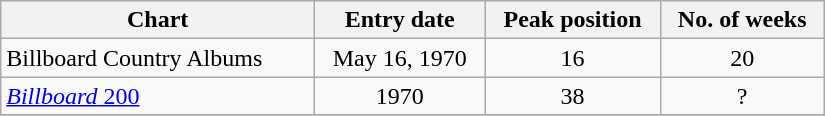<table border=1 cellspacing=0 cellpadding=2 width="550px" class="wikitable">
<tr>
<th align="center">Chart</th>
<th align="center">Entry date</th>
<th align="center">Peak position</th>
<th align="center">No. of weeks</th>
</tr>
<tr>
<td align="left">Billboard Country Albums</td>
<td align="center">May 16, 1970</td>
<td align="center">16</td>
<td align="center">20</td>
</tr>
<tr>
<td align="left"><a href='#'><em>Billboard</em> 200</a></td>
<td align="center">1970</td>
<td align="center">38</td>
<td align="center">?</td>
</tr>
<tr>
</tr>
</table>
